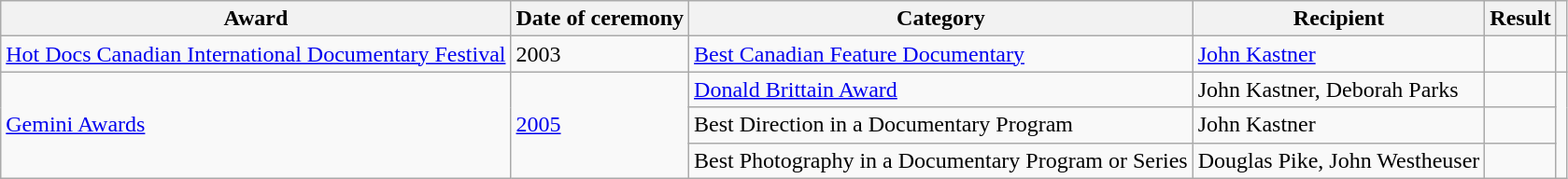<table class="wikitable sortable plainrowheaders">
<tr>
<th scope="col">Award</th>
<th scope="col">Date of ceremony</th>
<th scope="col">Category</th>
<th scope="col">Recipient</th>
<th scope="col">Result</th>
<th scope="col" class="unsortable"></th>
</tr>
<tr>
<td><a href='#'>Hot Docs Canadian International Documentary Festival</a></td>
<td>2003</td>
<td><a href='#'>Best Canadian Feature Documentary</a></td>
<td><a href='#'>John Kastner</a></td>
<td></td>
<td></td>
</tr>
<tr>
<td rowspan=3><a href='#'>Gemini Awards</a></td>
<td rowspan=3><a href='#'>2005</a></td>
<td><a href='#'>Donald Brittain Award</a></td>
<td>John Kastner, Deborah Parks</td>
<td></td>
<td rowspan=3></td>
</tr>
<tr>
<td>Best Direction in a Documentary Program</td>
<td>John Kastner</td>
<td></td>
</tr>
<tr>
<td>Best Photography in a Documentary Program or Series</td>
<td>Douglas Pike, John Westheuser</td>
<td></td>
</tr>
</table>
